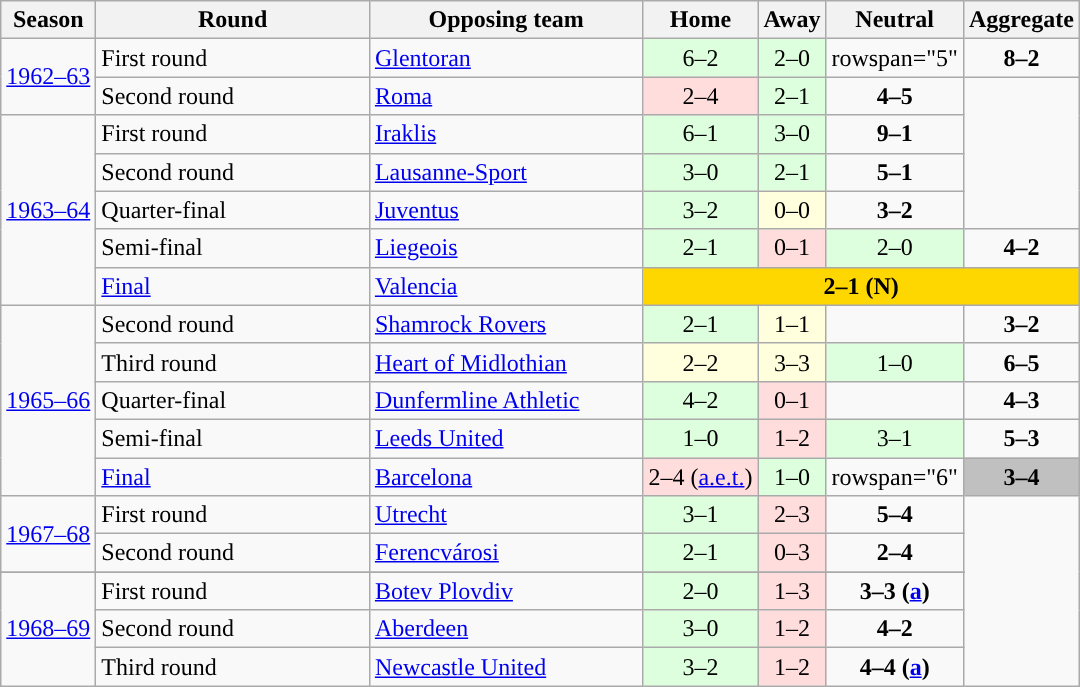<table class="wikitable">
<tr>
<th>Season</th>
<th width=175>Round</th>
<th width=175>Opposing team</th>
<th>Home</th>
<th>Away</th>
<th>Neutral</th>
<th>Aggregate</th>
</tr>
<tr>
<td rowspan="2"><a href='#'>1962–63</a></td>
<td>First round</td>
<td> <a href='#'>Glentoran</a></td>
<td style="text-align:center; background:#dfd;">6–2</td>
<td style="text-align:center; background:#dfd;">2–0</td>
<td>rowspan="5" </td>
<td style="text-align:center;"><strong>8–2</strong></td>
</tr>
<tr>
<td>Second round</td>
<td> <a href='#'>Roma</a></td>
<td style="text-align:center; background:#fdd;">2–4</td>
<td style="text-align:center; background:#dfd;">2–1</td>
<td style="text-align:center;"><strong>4–5</strong></td>
</tr>
<tr>
<td rowspan="5"><a href='#'>1963–64</a></td>
<td>First round</td>
<td> <a href='#'>Iraklis</a></td>
<td style="text-align:center; background:#dfd;">6–1</td>
<td style="text-align:center; background:#dfd;">3–0</td>
<td style="text-align:center;"><strong>9–1</strong></td>
</tr>
<tr>
<td>Second round</td>
<td> <a href='#'>Lausanne-Sport</a></td>
<td style="text-align:center; background:#dfd;">3–0</td>
<td style="text-align:center; background:#dfd;">2–1</td>
<td style="text-align:center;"><strong>5–1</strong></td>
</tr>
<tr>
<td>Quarter-final</td>
<td> <a href='#'>Juventus</a></td>
<td style="text-align:center; background:#dfd;">3–2</td>
<td style="text-align:center; background:#ffd;">0–0</td>
<td style="text-align:center;"><strong>3–2</strong></td>
</tr>
<tr>
<td>Semi-final</td>
<td> <a href='#'>Liegeois</a></td>
<td style="text-align:center; background:#dfd;">2–1</td>
<td style="text-align:center; background:#fdd;">0–1</td>
<td style="text-align:center; background:#dfd;">2–0</td>
<td style="text-align:center;"><strong>4–2</strong></td>
</tr>
<tr>
<td><a href='#'>Final</a></td>
<td> <a href='#'>Valencia</a></td>
<td bgcolor="gold" colspan="4" style="text-align:center;"><strong>2–1 (N)</strong></td>
</tr>
<tr>
<td rowspan="5"><a href='#'>1965–66</a></td>
<td>Second round</td>
<td> <a href='#'>Shamrock Rovers</a></td>
<td style="text-align:center; background:#dfd;">2–1</td>
<td style="text-align:center; background:#ffd;">1–1</td>
<td></td>
<td style="text-align:center;"><strong>3–2</strong></td>
</tr>
<tr>
<td>Third round</td>
<td> <a href='#'>Heart of Midlothian</a></td>
<td style="text-align:center; background:#ffd;">2–2</td>
<td style="text-align:center; background:#ffd;">3–3</td>
<td style="text-align:center; background:#dfd;">1–0</td>
<td style="text-align:center;"><strong>6–5</strong></td>
</tr>
<tr>
<td>Quarter-final</td>
<td> <a href='#'>Dunfermline Athletic</a></td>
<td style="text-align:center; background:#dfd;">4–2</td>
<td style="text-align:center; background:#fdd;">0–1</td>
<td></td>
<td style="text-align:center;"><strong>4–3</strong></td>
</tr>
<tr>
<td>Semi-final</td>
<td> <a href='#'>Leeds United</a></td>
<td style="text-align:center; background:#dfd;">1–0</td>
<td style="text-align:center; background:#fdd;">1–2</td>
<td style="text-align:center; background:#dfd;">3–1</td>
<td style="text-align:center;"><strong>5–3</strong></td>
</tr>
<tr>
<td><a href='#'>Final</a></td>
<td> <a href='#'>Barcelona</a></td>
<td style="text-align:center; background:#fdd;">2–4 (<a href='#'>a.e.t.</a>)</td>
<td style="text-align:center; background:#dfd;">1–0</td>
<td>rowspan="6" </td>
<td bgcolor="silver" style="text-align:center;"><strong>3–4</strong></td>
</tr>
<tr>
<td rowspan="2"><a href='#'>1967–68</a></td>
<td>First round</td>
<td> <a href='#'>Utrecht</a></td>
<td style="text-align:center; background:#dfd;">3–1</td>
<td style="text-align:center; background:#fdd;">2–3</td>
<td style="text-align:center;"><strong>5–4</strong></td>
</tr>
<tr>
<td>Second round</td>
<td> <a href='#'>Ferencvárosi</a></td>
<td style="text-align:center; background:#dfd;">2–1</td>
<td style="text-align:center; background:#fdd;">0–3</td>
<td style="text-align:center;"><strong>2–4</strong></td>
</tr>
<tr>
</tr>
<tr>
<td rowspan="3"><a href='#'>1968–69</a></td>
<td>First round</td>
<td> <a href='#'>Botev Plovdiv</a></td>
<td style="text-align:center; background:#dfd;">2–0</td>
<td style="text-align:center; background:#fdd;">1–3</td>
<td style="text-align:center;"><strong>3–3 (<a href='#'>a</a>)</strong></td>
</tr>
<tr>
<td>Second round</td>
<td> <a href='#'>Aberdeen</a></td>
<td style="text-align:center; background:#dfd;">3–0</td>
<td style="text-align:center; background:#fdd;">1–2</td>
<td style="text-align:center;"><strong>4–2</strong></td>
</tr>
<tr>
<td>Third round</td>
<td> <a href='#'>Newcastle United</a></td>
<td style="text-align:center; background:#dfd;">3–2</td>
<td style="text-align:center; background:#fdd;">1–2</td>
<td style="text-align:center;"><strong>4–4 (<a href='#'>a</a>)</strong></td>
</tr>
</table>
